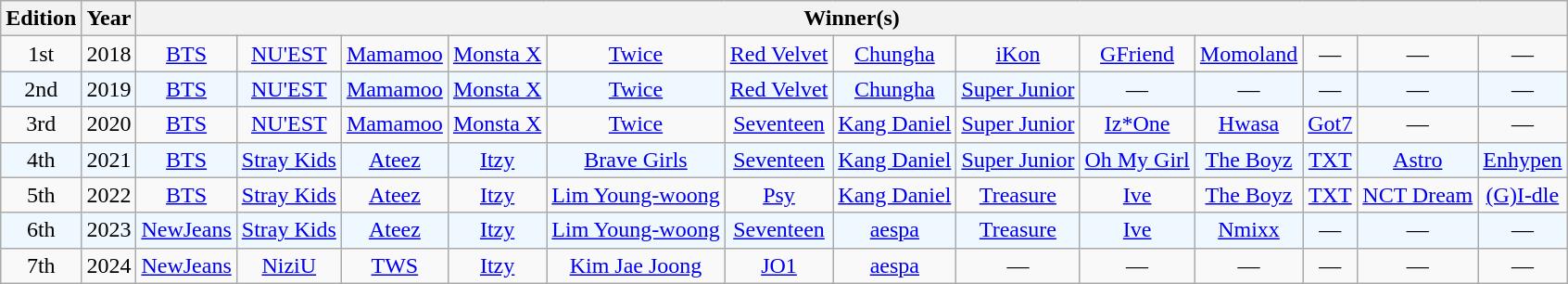<table class="wikitable" style="text-align:center">
<tr>
<th>Edition</th>
<th>Year</th>
<th colspan="13">Winner(s)</th>
</tr>
<tr>
<td>1st</td>
<td>2018</td>
<td><a href='#'>BTS</a></td>
<td><a href='#'>NU'EST</a></td>
<td><a href='#'>Mamamoo</a></td>
<td><a href='#'>Monsta X</a></td>
<td><a href='#'>Twice</a></td>
<td><a href='#'>Red Velvet</a></td>
<td><a href='#'>Chungha</a></td>
<td><a href='#'>iKon</a></td>
<td><a href='#'>GFriend</a></td>
<td><a href='#'>Momoland</a></td>
<td>—</td>
<td>—</td>
<td>—</td>
</tr>
<tr style="background:#f0f8ff;">
<td>2nd</td>
<td>2019</td>
<td><a href='#'>BTS</a></td>
<td><a href='#'>NU'EST</a></td>
<td><a href='#'>Mamamoo</a></td>
<td><a href='#'>Monsta X</a></td>
<td><a href='#'>Twice</a></td>
<td><a href='#'>Red Velvet</a></td>
<td><a href='#'>Chungha</a></td>
<td><a href='#'>Super Junior</a></td>
<td>—</td>
<td>—</td>
<td —>—</td>
<td>—</td>
<td>—</td>
</tr>
<tr>
<td>3rd</td>
<td>2020</td>
<td><a href='#'>BTS</a></td>
<td><a href='#'>NU'EST</a></td>
<td><a href='#'>Mamamoo</a></td>
<td><a href='#'>Monsta X</a></td>
<td><a href='#'>Twice</a></td>
<td><a href='#'>Seventeen</a></td>
<td><a href='#'>Kang Daniel</a></td>
<td><a href='#'>Super Junior</a></td>
<td><a href='#'>Iz*One</a></td>
<td><a href='#'>Hwasa</a></td>
<td><a href='#'>Got7</a></td>
<td>—</td>
<td>—</td>
</tr>
<tr style="background:#f0f8ff;">
<td>4th</td>
<td>2021</td>
<td><a href='#'>BTS</a></td>
<td><a href='#'>Stray Kids</a></td>
<td><a href='#'>Ateez</a></td>
<td><a href='#'>Itzy</a></td>
<td><a href='#'>Brave Girls</a></td>
<td><a href='#'>Seventeen</a></td>
<td><a href='#'>Kang Daniel</a></td>
<td><a href='#'>Super Junior</a></td>
<td><a href='#'>Oh My Girl</a></td>
<td><a href='#'>The Boyz</a></td>
<td><a href='#'>TXT</a></td>
<td><a href='#'>Astro</a></td>
<td><a href='#'>Enhypen</a></td>
</tr>
<tr>
<td>5th</td>
<td>2022</td>
<td><a href='#'>BTS</a></td>
<td><a href='#'>Stray Kids</a></td>
<td><a href='#'>Ateez</a></td>
<td><a href='#'>Itzy</a></td>
<td><a href='#'>Lim Young-woong</a></td>
<td><a href='#'>Psy</a></td>
<td><a href='#'>Kang Daniel</a></td>
<td><a href='#'>Treasure</a></td>
<td><a href='#'>Ive</a></td>
<td><a href='#'>The Boyz</a></td>
<td><a href='#'>TXT</a></td>
<td><a href='#'>NCT Dream</a></td>
<td><a href='#'>(G)I-dle</a></td>
</tr>
<tr style="background:#f0f8ff;">
<td>6th</td>
<td>2023</td>
<td><a href='#'>NewJeans</a></td>
<td><a href='#'>Stray Kids</a></td>
<td><a href='#'>Ateez</a></td>
<td><a href='#'>Itzy</a></td>
<td><a href='#'>Lim Young-woong</a></td>
<td><a href='#'>Seventeen</a></td>
<td><a href='#'>aespa</a></td>
<td><a href='#'>Treasure</a></td>
<td><a href='#'>Ive</a></td>
<td><a href='#'>Nmixx</a></td>
<td>—</td>
<td>—</td>
<td>—</td>
</tr>
<tr>
<td>7th</td>
<td>2024</td>
<td><a href='#'>NewJeans</a></td>
<td><a href='#'>NiziU</a></td>
<td><a href='#'>TWS</a></td>
<td><a href='#'>Itzy</a></td>
<td><a href='#'>Kim Jae Joong</a></td>
<td><a href='#'>JO1</a></td>
<td><a href='#'>aespa</a></td>
<td>—</td>
<td>—</td>
<td>—</td>
<td>—</td>
<td>—</td>
<td>—</td>
</tr>
</table>
